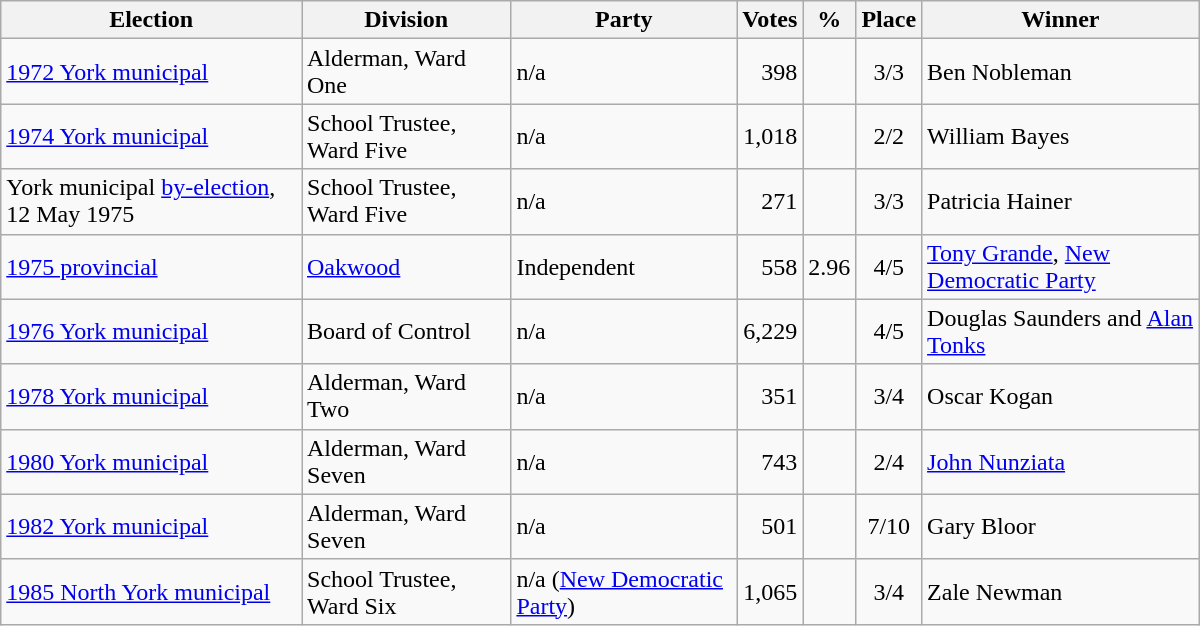<table class="wikitable" width="800">
<tr>
<th align="left">Election</th>
<th align="left">Division</th>
<th align="left">Party</th>
<th align="right">Votes</th>
<th align="right">%</th>
<th align="center">Place</th>
<th align="center">Winner</th>
</tr>
<tr>
<td align="left"><a href='#'>1972 York municipal</a></td>
<td align="left">Alderman, Ward One</td>
<td align="left">n/a</td>
<td align="right">398</td>
<td align="right"></td>
<td align="center">3/3</td>
<td align="left">Ben Nobleman</td>
</tr>
<tr>
<td align="left"><a href='#'>1974 York municipal</a></td>
<td align="left">School Trustee, Ward Five</td>
<td align="left">n/a</td>
<td align="right">1,018</td>
<td align="right"></td>
<td align="center">2/2</td>
<td align="left">William Bayes</td>
</tr>
<tr>
<td align="left">York municipal <a href='#'>by-election</a>, 12 May 1975</td>
<td align="left">School Trustee, Ward Five</td>
<td align="left">n/a</td>
<td align="right">271</td>
<td align="right"></td>
<td align="center">3/3</td>
<td align="left">Patricia Hainer</td>
</tr>
<tr>
<td align="left"><a href='#'>1975 provincial</a></td>
<td align="left"><a href='#'>Oakwood</a></td>
<td align="left">Independent</td>
<td align="right">558</td>
<td align="right">2.96</td>
<td align="center">4/5</td>
<td align="left"><a href='#'>Tony Grande</a>, <a href='#'>New Democratic Party</a></td>
</tr>
<tr>
<td align="left"><a href='#'>1976 York municipal</a></td>
<td align="left">Board of Control</td>
<td align="left">n/a</td>
<td align="right">6,229</td>
<td align="right"></td>
<td align="center">4/5</td>
<td align="left">Douglas Saunders and <a href='#'>Alan Tonks</a></td>
</tr>
<tr>
<td align="left"><a href='#'>1978 York municipal</a></td>
<td align="left">Alderman, Ward Two</td>
<td align="left">n/a</td>
<td align="right">351</td>
<td align="right"></td>
<td align="center">3/4</td>
<td align="left">Oscar Kogan</td>
</tr>
<tr>
<td align="left"><a href='#'>1980 York municipal</a></td>
<td align="left">Alderman, Ward Seven</td>
<td align="left">n/a</td>
<td align="right">743</td>
<td align="right"></td>
<td align="center">2/4</td>
<td align="left"><a href='#'>John Nunziata</a></td>
</tr>
<tr>
<td align="left"><a href='#'>1982 York municipal</a></td>
<td align="left">Alderman, Ward Seven</td>
<td align="left">n/a</td>
<td align="right">501</td>
<td align="right"></td>
<td align="center">7/10</td>
<td align="left">Gary Bloor</td>
</tr>
<tr>
<td align="left"><a href='#'>1985 North York municipal</a></td>
<td align="left">School Trustee, Ward Six</td>
<td align="left">n/a (<a href='#'>New Democratic Party</a>)</td>
<td align="right">1,065</td>
<td align="right"></td>
<td align="center">3/4</td>
<td align="left">Zale Newman</td>
</tr>
</table>
